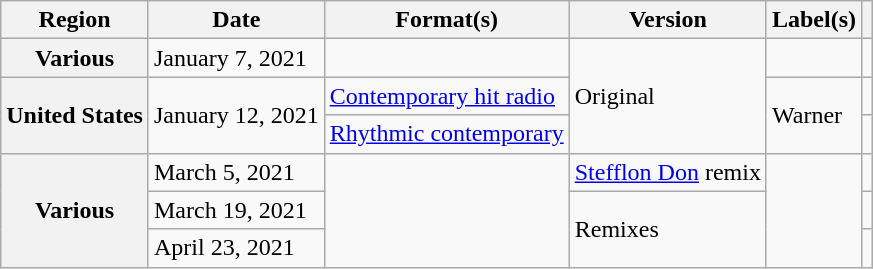<table class="wikitable plainrowheaders">
<tr>
<th scope="col">Region</th>
<th scope="col">Date</th>
<th scope="col">Format(s)</th>
<th scope="col">Version</th>
<th scope="col">Label(s)</th>
<th scope="col"></th>
</tr>
<tr>
<th scope="row">Various</th>
<td>January 7, 2021</td>
<td></td>
<td rowspan="3">Original</td>
<td></td>
<td style="text-align:center;"></td>
</tr>
<tr>
<th rowspan="2" scope="row">United States</th>
<td rowspan="2">January 12, 2021</td>
<td><a href='#'>Contemporary hit radio</a></td>
<td rowspan="2">Warner</td>
<td style="text-align:center;"></td>
</tr>
<tr>
<td><a href='#'>Rhythmic contemporary</a></td>
<td style="text-align:center;"></td>
</tr>
<tr>
<th rowspan="3" scope="row">Various</th>
<td>March 5, 2021</td>
<td rowspan="3"></td>
<td><a href='#'>Stefflon Don</a> remix</td>
<td rowspan="3"></td>
<td style="text-align:center;"></td>
</tr>
<tr>
<td>March 19, 2021</td>
<td rowspan="2">Remixes</td>
<td style="text-align:center;"></td>
</tr>
<tr>
<td>April 23, 2021</td>
<td style="text-align:center;"></td>
</tr>
</table>
